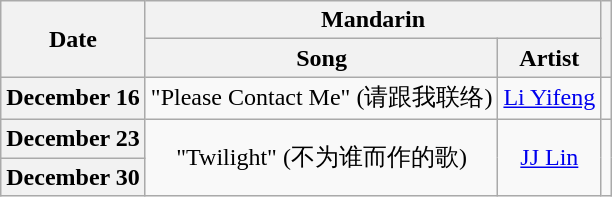<table class="wikitable plainrowheaders" style="text-align:center">
<tr>
<th rowspan="2">Date</th>
<th colspan="2">Mandarin</th>
<th rowspan="2"></th>
</tr>
<tr>
<th>Song</th>
<th>Artist</th>
</tr>
<tr>
<th scope="row">December 16</th>
<td>"Please Contact Me" (请跟我联络)</td>
<td><a href='#'>Li Yifeng</a></td>
<td></td>
</tr>
<tr>
<th scope="row">December 23</th>
<td rowspan="2">"Twilight" (不为谁而作的歌)</td>
<td rowspan="2"><a href='#'>JJ Lin</a></td>
<td rowspan="2"></td>
</tr>
<tr>
<th scope="row">December 30</th>
</tr>
</table>
